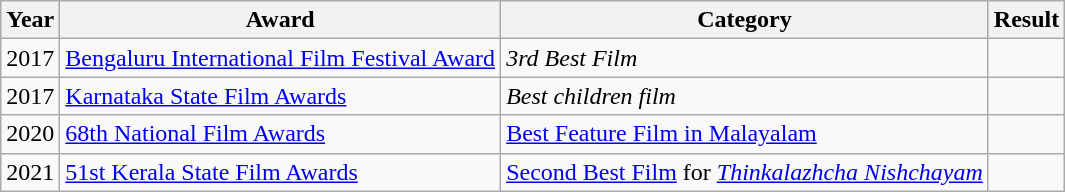<table class="wikitable sortable">
<tr>
<th>Year</th>
<th>Award</th>
<th>Category</th>
<th>Result</th>
</tr>
<tr>
<td>2017</td>
<td><a href='#'>Bengaluru International Film Festival Award</a></td>
<td><em>3rd Best Film</em></td>
<td></td>
</tr>
<tr>
<td>2017</td>
<td><a href='#'>Karnataka State Film Awards</a></td>
<td><em>Best children film</em></td>
<td></td>
</tr>
<tr>
<td>2020</td>
<td><a href='#'>68th National Film Awards</a></td>
<td><a href='#'>Best Feature Film in Malayalam</a></td>
<td> </td>
</tr>
<tr>
<td>2021</td>
<td><a href='#'>51st Kerala State Film Awards</a></td>
<td><a href='#'>Second Best Film</a> for <em><a href='#'>Thinkalazhcha Nishchayam</a></em></td>
<td> </td>
</tr>
</table>
